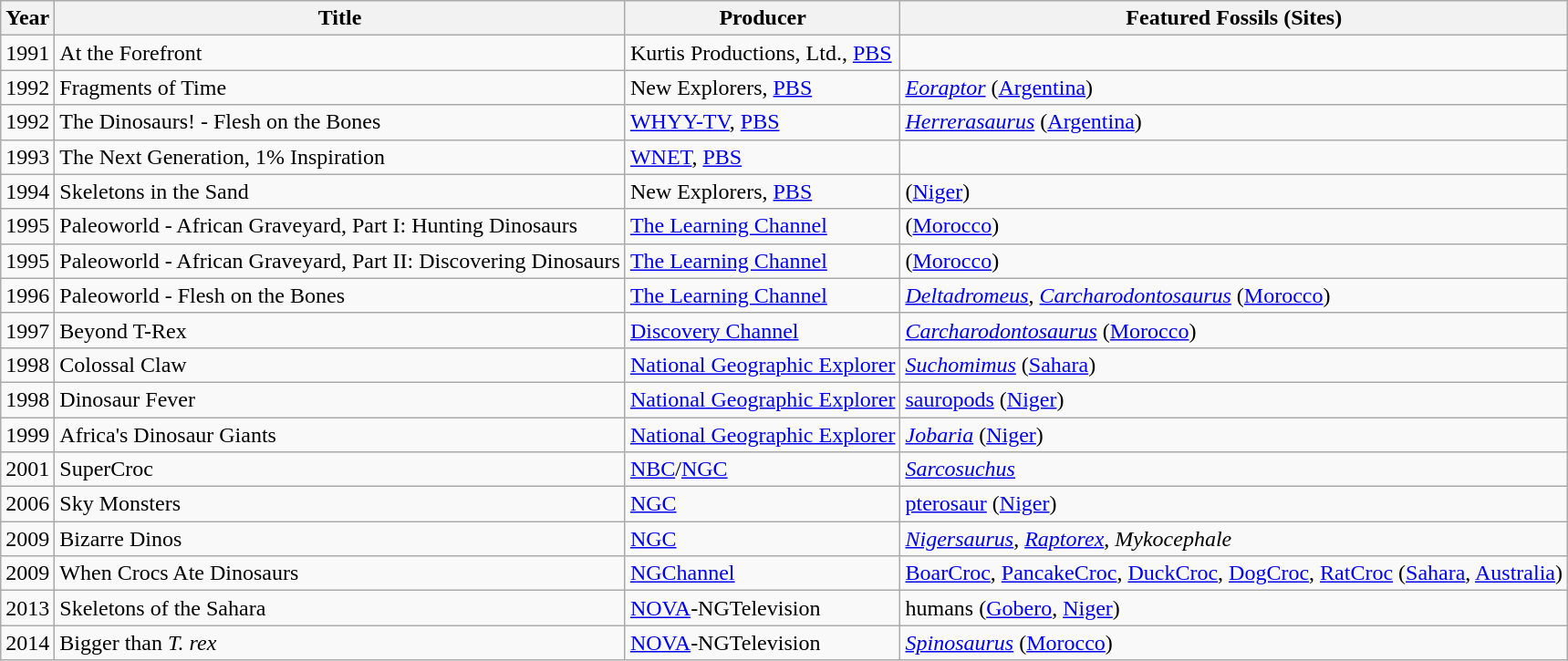<table class="wikitable sortable">
<tr>
<th>Year</th>
<th>Title</th>
<th>Producer</th>
<th>Featured Fossils (Sites)</th>
</tr>
<tr>
<td>1991</td>
<td>At the Forefront</td>
<td>Kurtis Productions, Ltd., <a href='#'>PBS</a></td>
<td></td>
</tr>
<tr>
<td>1992</td>
<td>Fragments of Time</td>
<td>New Explorers, <a href='#'>PBS</a></td>
<td><em><a href='#'>Eoraptor</a></em> (<a href='#'>Argentina</a>)</td>
</tr>
<tr>
<td>1992</td>
<td>The Dinosaurs! - Flesh on the Bones</td>
<td><a href='#'>WHYY-TV</a>, <a href='#'>PBS</a></td>
<td><em><a href='#'>Herrerasaurus</a></em> (<a href='#'>Argentina</a>)</td>
</tr>
<tr>
<td>1993</td>
<td>The Next Generation, 1% Inspiration</td>
<td><a href='#'>WNET</a>, <a href='#'>PBS</a></td>
<td></td>
</tr>
<tr>
<td>1994</td>
<td>Skeletons in the Sand</td>
<td>New Explorers, <a href='#'>PBS</a></td>
<td>(<a href='#'>Niger</a>)</td>
</tr>
<tr>
<td>1995</td>
<td>Paleoworld - African Graveyard, Part I: Hunting Dinosaurs</td>
<td><a href='#'>The Learning Channel</a></td>
<td>(<a href='#'>Morocco</a>)</td>
</tr>
<tr>
<td>1995</td>
<td>Paleoworld - African Graveyard, Part II: Discovering Dinosaurs</td>
<td><a href='#'>The Learning Channel</a></td>
<td>(<a href='#'>Morocco</a>)</td>
</tr>
<tr>
<td>1996</td>
<td>Paleoworld - Flesh on the Bones</td>
<td><a href='#'>The Learning Channel</a></td>
<td><em><a href='#'>Deltadromeus</a></em>, <em><a href='#'>Carcharodontosaurus</a></em> (<a href='#'>Morocco</a>)</td>
</tr>
<tr>
<td>1997</td>
<td>Beyond T-Rex</td>
<td><a href='#'>Discovery Channel</a></td>
<td><em><a href='#'>Carcharodontosaurus</a></em> (<a href='#'>Morocco</a>)</td>
</tr>
<tr>
<td>1998</td>
<td>Colossal Claw</td>
<td><a href='#'>National Geographic Explorer</a></td>
<td><em><a href='#'>Suchomimus</a></em> (<a href='#'>Sahara</a>)</td>
</tr>
<tr>
<td>1998</td>
<td>Dinosaur Fever</td>
<td><a href='#'>National Geographic Explorer</a></td>
<td><a href='#'>sauropods</a> (<a href='#'>Niger</a>)</td>
</tr>
<tr>
<td>1999</td>
<td>Africa's Dinosaur Giants</td>
<td><a href='#'>National Geographic Explorer</a></td>
<td><em><a href='#'>Jobaria</a></em> (<a href='#'>Niger</a>)</td>
</tr>
<tr>
<td>2001</td>
<td>SuperCroc</td>
<td><a href='#'>NBC</a>/<a href='#'>NGC</a></td>
<td><em><a href='#'>Sarcosuchus</a></em></td>
</tr>
<tr>
<td>2006</td>
<td>Sky Monsters</td>
<td><a href='#'>NGC</a></td>
<td><a href='#'>pterosaur</a> (<a href='#'>Niger</a>)</td>
</tr>
<tr>
<td>2009</td>
<td>Bizarre Dinos</td>
<td><a href='#'>NGC</a></td>
<td><em><a href='#'>Nigersaurus</a></em>, <em><a href='#'>Raptorex</a></em>, <em>Mykocephale</em></td>
</tr>
<tr>
<td>2009</td>
<td>When Crocs Ate Dinosaurs</td>
<td><a href='#'>NGChannel</a></td>
<td><a href='#'>BoarCroc</a>, <a href='#'>PancakeCroc</a>, <a href='#'>DuckCroc</a>, <a href='#'>DogCroc</a>, <a href='#'>RatCroc</a> (<a href='#'>Sahara</a>, <a href='#'>Australia</a>)</td>
</tr>
<tr>
<td>2013</td>
<td>Skeletons of the Sahara</td>
<td><a href='#'>NOVA</a>-NGTelevision</td>
<td>humans (<a href='#'>Gobero</a>, <a href='#'>Niger</a>)</td>
</tr>
<tr>
<td>2014</td>
<td>Bigger than <em>T. rex</em></td>
<td><a href='#'>NOVA</a>-NGTelevision</td>
<td><em><a href='#'>Spinosaurus</a></em> (<a href='#'>Morocco</a>)</td>
</tr>
</table>
